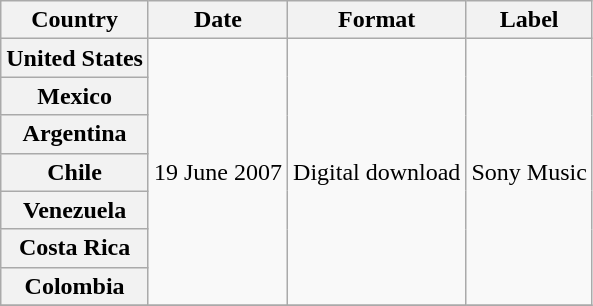<table class="wikitable plainrowheaders">
<tr>
<th scope="col">Country</th>
<th scope="col">Date</th>
<th scope="col">Format</th>
<th scope="col">Label</th>
</tr>
<tr>
<th scope="row" rowspan="">United States</th>
<td rowspan="7">19 June 2007</td>
<td rowspan="7">Digital download</td>
<td rowspan="7">Sony Music</td>
</tr>
<tr>
<th scope="row" rowspan="">Mexico</th>
</tr>
<tr>
<th scope="row" rowspan="">Argentina</th>
</tr>
<tr>
<th scope="row" rowspan="">Chile</th>
</tr>
<tr>
<th scope="row" rowspan="">Venezuela</th>
</tr>
<tr>
<th scope="row" rowspan="">Costa Rica</th>
</tr>
<tr>
<th scope="row" rowspan="">Colombia</th>
</tr>
<tr>
</tr>
</table>
